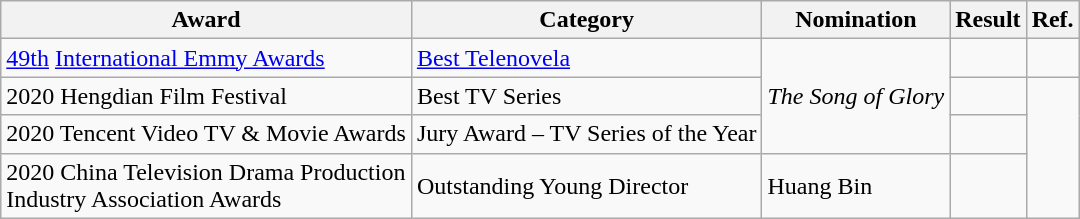<table class="wikitable">
<tr>
<th>Award</th>
<th>Category</th>
<th>Nomination</th>
<th>Result</th>
<th>Ref.</th>
</tr>
<tr>
<td><a href='#'>49th</a> <a href='#'>International Emmy Awards</a></td>
<td><a href='#'>Best Telenovela</a></td>
<td rowspan=3><em>The Song of Glory</em></td>
<td></td>
<td></td>
</tr>
<tr>
<td>2020 Hengdian Film Festival</td>
<td>Best TV Series</td>
<td></td>
<td rowspan=3></td>
</tr>
<tr>
<td>2020 Tencent Video TV & Movie Awards</td>
<td>Jury Award – TV Series of the Year</td>
<td></td>
</tr>
<tr>
<td>2020 China Television Drama Production<br>Industry Association Awards</td>
<td>Outstanding Young Director</td>
<td>Huang Bin</td>
<td></td>
</tr>
</table>
